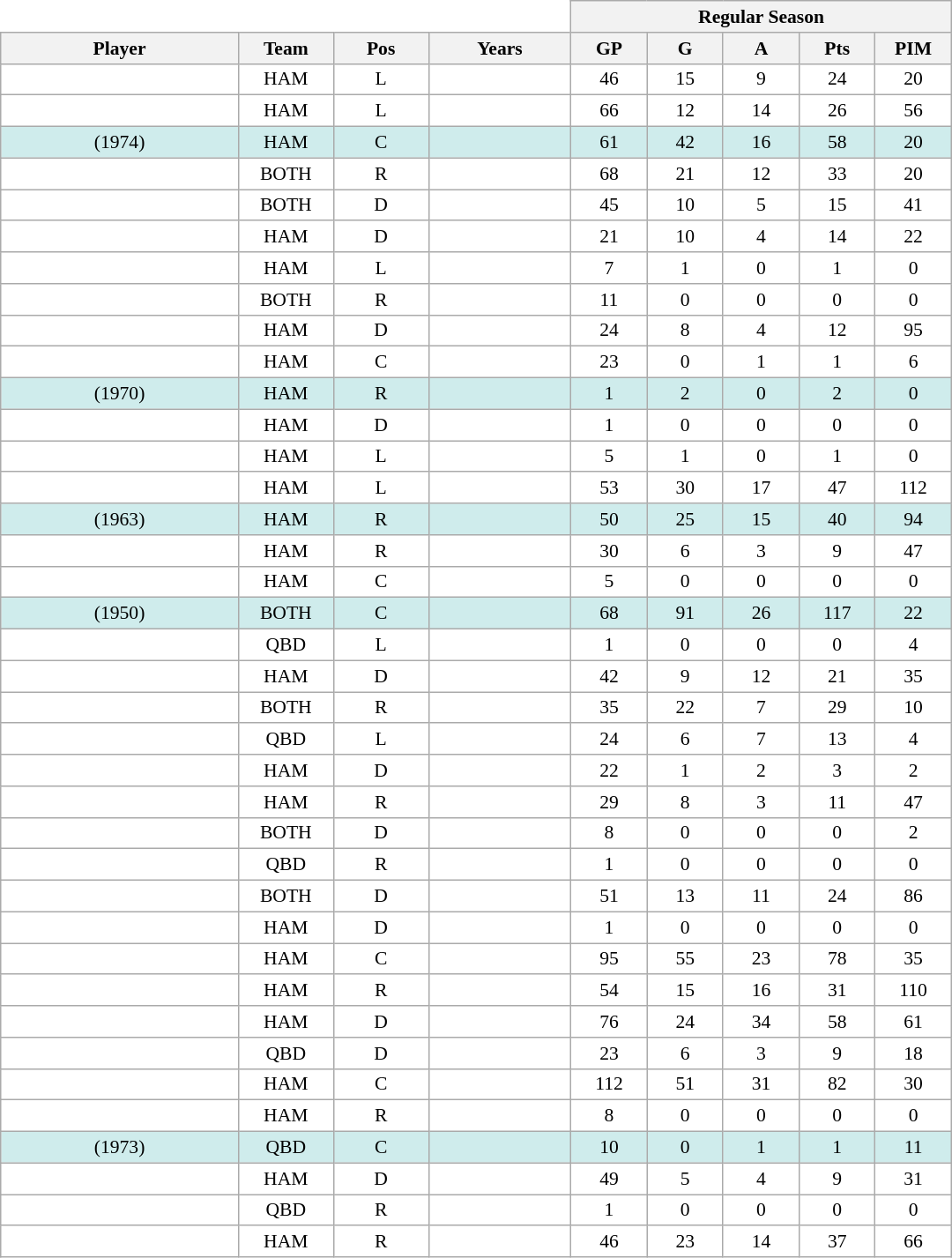<table class="wikitable sortable" style="text-align:center; border:0; background:white; width:50em; font-size:90%;">
<tr>
<th colspan=4 style="border:0; background:white;"></th>
<th colspan=5>Regular Season</th>
</tr>
<tr>
<th style="width:25%;">Player</th>
<th style="width:10%;">Team</th>
<th style="width:10%;">Pos</th>
<th style="width:15%;">Years</th>
<th data-sort-type="number" style="width:8%;">GP</th>
<th data-sort-type="number" style="width:8%;">G</th>
<th data-sort-type="number" style="width:8%;">A</th>
<th data-sort-type="number" style="width:8%;">Pts</th>
<th data-sort-type="number" style="width:8%;">PIM</th>
</tr>
<tr>
<td></td>
<td>HAM</td>
<td>L</td>
<td></td>
<td>46</td>
<td>15</td>
<td>9</td>
<td>24</td>
<td>20</td>
</tr>
<tr>
<td></td>
<td>HAM</td>
<td>L</td>
<td></td>
<td>66</td>
<td>12</td>
<td>14</td>
<td>26</td>
<td>56</td>
</tr>
<tr style="background:#CFECEC;">
<td> (1974)</td>
<td>HAM</td>
<td>C</td>
<td></td>
<td>61</td>
<td>42</td>
<td>16</td>
<td>58</td>
<td>20</td>
</tr>
<tr>
<td></td>
<td>BOTH</td>
<td>R</td>
<td></td>
<td>68</td>
<td>21</td>
<td>12</td>
<td>33</td>
<td>20</td>
</tr>
<tr>
<td></td>
<td>BOTH</td>
<td>D</td>
<td></td>
<td>45</td>
<td>10</td>
<td>5</td>
<td>15</td>
<td>41</td>
</tr>
<tr>
<td></td>
<td>HAM</td>
<td>D</td>
<td></td>
<td>21</td>
<td>10</td>
<td>4</td>
<td>14</td>
<td>22</td>
</tr>
<tr>
<td></td>
<td>HAM</td>
<td>L</td>
<td></td>
<td>7</td>
<td>1</td>
<td>0</td>
<td>1</td>
<td>0</td>
</tr>
<tr>
<td></td>
<td>BOTH</td>
<td>R</td>
<td></td>
<td>11</td>
<td>0</td>
<td>0</td>
<td>0</td>
<td>0</td>
</tr>
<tr>
<td></td>
<td>HAM</td>
<td>D</td>
<td></td>
<td>24</td>
<td>8</td>
<td>4</td>
<td>12</td>
<td>95</td>
</tr>
<tr>
<td></td>
<td>HAM</td>
<td>C</td>
<td></td>
<td>23</td>
<td>0</td>
<td>1</td>
<td>1</td>
<td>6</td>
</tr>
<tr style="background:#CFECEC;">
<td> (1970)</td>
<td>HAM</td>
<td>R</td>
<td></td>
<td>1</td>
<td>2</td>
<td>0</td>
<td>2</td>
<td>0</td>
</tr>
<tr>
<td></td>
<td>HAM</td>
<td>D</td>
<td></td>
<td>1</td>
<td>0</td>
<td>0</td>
<td>0</td>
<td>0</td>
</tr>
<tr>
<td></td>
<td>HAM</td>
<td>L</td>
<td></td>
<td>5</td>
<td>1</td>
<td>0</td>
<td>1</td>
<td>0</td>
</tr>
<tr>
<td></td>
<td>HAM</td>
<td>L</td>
<td></td>
<td>53</td>
<td>30</td>
<td>17</td>
<td>47</td>
<td>112</td>
</tr>
<tr style="background:#CFECEC;">
<td> (1963)</td>
<td>HAM</td>
<td>R</td>
<td></td>
<td>50</td>
<td>25</td>
<td>15</td>
<td>40</td>
<td>94</td>
</tr>
<tr>
<td></td>
<td>HAM</td>
<td>R</td>
<td></td>
<td>30</td>
<td>6</td>
<td>3</td>
<td>9</td>
<td>47</td>
</tr>
<tr>
<td></td>
<td>HAM</td>
<td>C</td>
<td></td>
<td>5</td>
<td>0</td>
<td>0</td>
<td>0</td>
<td>0</td>
</tr>
<tr style="background:#CFECEC;">
<td> (1950)</td>
<td>BOTH</td>
<td>C</td>
<td></td>
<td>68</td>
<td>91</td>
<td>26</td>
<td>117</td>
<td>22</td>
</tr>
<tr>
<td></td>
<td>QBD</td>
<td>L</td>
<td></td>
<td>1</td>
<td>0</td>
<td>0</td>
<td>0</td>
<td>4</td>
</tr>
<tr>
<td></td>
<td>HAM</td>
<td>D</td>
<td></td>
<td>42</td>
<td>9</td>
<td>12</td>
<td>21</td>
<td>35</td>
</tr>
<tr>
<td></td>
<td>BOTH</td>
<td>R</td>
<td></td>
<td>35</td>
<td>22</td>
<td>7</td>
<td>29</td>
<td>10</td>
</tr>
<tr>
<td></td>
<td>QBD</td>
<td>L</td>
<td></td>
<td>24</td>
<td>6</td>
<td>7</td>
<td>13</td>
<td>4</td>
</tr>
<tr>
<td></td>
<td>HAM</td>
<td>D</td>
<td></td>
<td>22</td>
<td>1</td>
<td>2</td>
<td>3</td>
<td>2</td>
</tr>
<tr>
<td></td>
<td>HAM</td>
<td>R</td>
<td></td>
<td>29</td>
<td>8</td>
<td>3</td>
<td>11</td>
<td>47</td>
</tr>
<tr>
<td></td>
<td>BOTH</td>
<td>D</td>
<td></td>
<td>8</td>
<td>0</td>
<td>0</td>
<td>0</td>
<td>2</td>
</tr>
<tr>
<td></td>
<td>QBD</td>
<td>R</td>
<td></td>
<td>1</td>
<td>0</td>
<td>0</td>
<td>0</td>
<td>0</td>
</tr>
<tr>
<td></td>
<td>BOTH</td>
<td>D</td>
<td></td>
<td>51</td>
<td>13</td>
<td>11</td>
<td>24</td>
<td>86</td>
</tr>
<tr>
<td></td>
<td>HAM</td>
<td>D</td>
<td></td>
<td>1</td>
<td>0</td>
<td>0</td>
<td>0</td>
<td>0</td>
</tr>
<tr>
<td></td>
<td>HAM</td>
<td>C</td>
<td></td>
<td>95</td>
<td>55</td>
<td>23</td>
<td>78</td>
<td>35</td>
</tr>
<tr>
<td></td>
<td>HAM</td>
<td>R</td>
<td></td>
<td>54</td>
<td>15</td>
<td>16</td>
<td>31</td>
<td>110</td>
</tr>
<tr>
<td></td>
<td>HAM</td>
<td>D</td>
<td></td>
<td>76</td>
<td>24</td>
<td>34</td>
<td>58</td>
<td>61</td>
</tr>
<tr>
<td></td>
<td>QBD</td>
<td>D</td>
<td></td>
<td>23</td>
<td>6</td>
<td>3</td>
<td>9</td>
<td>18</td>
</tr>
<tr>
<td></td>
<td>HAM</td>
<td>C</td>
<td></td>
<td>112</td>
<td>51</td>
<td>31</td>
<td>82</td>
<td>30</td>
</tr>
<tr>
<td></td>
<td>HAM</td>
<td>R</td>
<td></td>
<td>8</td>
<td>0</td>
<td>0</td>
<td>0</td>
<td>0</td>
</tr>
<tr style="background:#CFECEC;">
<td> (1973)</td>
<td>QBD</td>
<td>C</td>
<td></td>
<td>10</td>
<td>0</td>
<td>1</td>
<td>1</td>
<td>11</td>
</tr>
<tr>
<td></td>
<td>HAM</td>
<td>D</td>
<td></td>
<td>49</td>
<td>5</td>
<td>4</td>
<td>9</td>
<td>31</td>
</tr>
<tr>
<td></td>
<td>QBD</td>
<td>R</td>
<td></td>
<td>1</td>
<td>0</td>
<td>0</td>
<td>0</td>
<td>0</td>
</tr>
<tr>
<td></td>
<td>HAM</td>
<td>R</td>
<td></td>
<td>46</td>
<td>23</td>
<td>14</td>
<td>37</td>
<td>66</td>
</tr>
</table>
